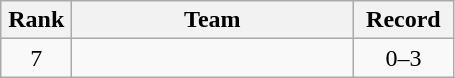<table class="wikitable" style="text-align: center;">
<tr>
<th width=40>Rank</th>
<th width=180>Team</th>
<th width=60>Record</th>
</tr>
<tr align=center>
<td>7</td>
<td align=left></td>
<td>0–3</td>
</tr>
</table>
